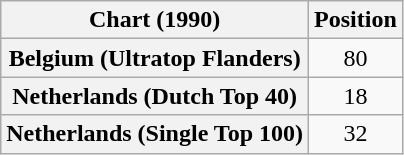<table class="wikitable plainrowheaders sortable">
<tr>
<th>Chart (1990)</th>
<th>Position</th>
</tr>
<tr>
<th scope="row">Belgium (Ultratop Flanders)</th>
<td align="center">80</td>
</tr>
<tr>
<th scope="row">Netherlands (Dutch Top 40)</th>
<td align="center">18</td>
</tr>
<tr>
<th scope="row">Netherlands (Single Top 100)</th>
<td align="center">32</td>
</tr>
</table>
